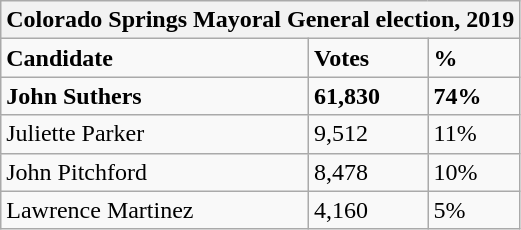<table class="wikitable">
<tr>
<th colspan="4">Colorado Springs Mayoral General election, 2019</th>
</tr>
<tr>
<td><strong>Candidate</strong></td>
<td><strong>Votes</strong></td>
<td><strong>%</strong></td>
</tr>
<tr>
<td><strong>John Suthers</strong></td>
<td><strong>61,830</strong></td>
<td><strong>74%</strong></td>
</tr>
<tr>
<td>Juliette Parker</td>
<td>9,512</td>
<td>11%</td>
</tr>
<tr>
<td>John Pitchford</td>
<td>8,478</td>
<td>10%</td>
</tr>
<tr>
<td>Lawrence Martinez</td>
<td>4,160</td>
<td>5%</td>
</tr>
</table>
